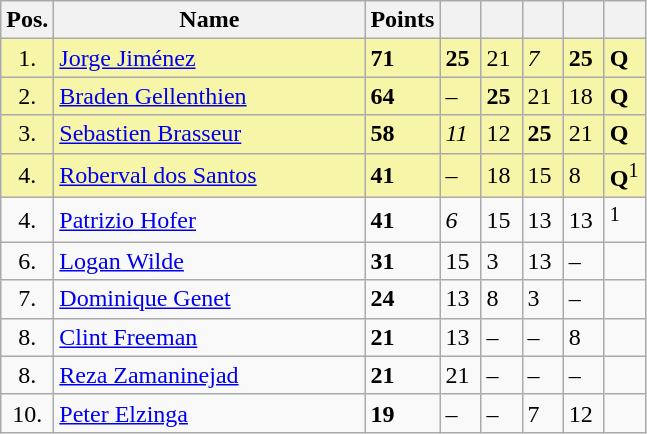<table class="wikitable">
<tr>
<th width=10px>Pos.</th>
<th width=200px>Name</th>
<th width=20px>Points</th>
<th width=20px></th>
<th width=20px></th>
<th width=20px></th>
<th width=20px></th>
<th width=20px></th>
</tr>
<tr style="background:#f7f6a8;">
<td align=center>1.</td>
<td> <a href='#'>Jorge Jiménez</a></td>
<td><strong>71</strong></td>
<td><strong>25</strong></td>
<td>21</td>
<td><em>7</em></td>
<td><strong>25</strong></td>
<td><strong>Q</strong></td>
</tr>
<tr style="background:#f7f6a8;">
<td align=center>2.</td>
<td> <a href='#'>Braden Gellenthien</a></td>
<td><strong>64</strong></td>
<td>–</td>
<td><strong>25</strong></td>
<td>21</td>
<td>18</td>
<td><strong>Q</strong></td>
</tr>
<tr style="background:#f7f6a8;">
<td align=center>3.</td>
<td> <a href='#'>Sebastien Brasseur</a></td>
<td><strong>58</strong></td>
<td><em>11</em></td>
<td>12</td>
<td><strong>25</strong></td>
<td>21</td>
<td><strong>Q</strong></td>
</tr>
<tr style="background:#f7f6a8;">
<td align=center>4.</td>
<td> <a href='#'>Roberval dos Santos</a></td>
<td><strong>41</strong></td>
<td>–</td>
<td>18</td>
<td>15</td>
<td>8</td>
<td><strong>Q</strong><sup>1</sup></td>
</tr>
<tr>
<td align=center>4.</td>
<td> <a href='#'>Patrizio Hofer</a></td>
<td><strong>41</strong></td>
<td><em>6</em></td>
<td>15</td>
<td>13</td>
<td>13</td>
<td><sup>1</sup></td>
</tr>
<tr>
<td align=center>6.</td>
<td> <a href='#'>Logan Wilde</a></td>
<td><strong>31</strong></td>
<td>15</td>
<td>3</td>
<td>13</td>
<td>–</td>
<td></td>
</tr>
<tr>
<td align=center>7.</td>
<td> <a href='#'>Dominique Genet</a></td>
<td><strong>24</strong></td>
<td>13</td>
<td>8</td>
<td>3</td>
<td>–</td>
<td></td>
</tr>
<tr>
<td align=center>8.</td>
<td> <a href='#'>Clint Freeman</a></td>
<td><strong>21</strong></td>
<td>13</td>
<td>–</td>
<td>–</td>
<td>8</td>
<td></td>
</tr>
<tr>
<td align=center>8.</td>
<td> <a href='#'>Reza Zamaninejad</a></td>
<td><strong>21</strong></td>
<td>21</td>
<td>–</td>
<td>–</td>
<td>–</td>
<td></td>
</tr>
<tr>
<td align=center>10.</td>
<td> <a href='#'>Peter Elzinga</a></td>
<td><strong>19</strong></td>
<td>–</td>
<td>–</td>
<td>7</td>
<td>12</td>
<td></td>
</tr>
</table>
